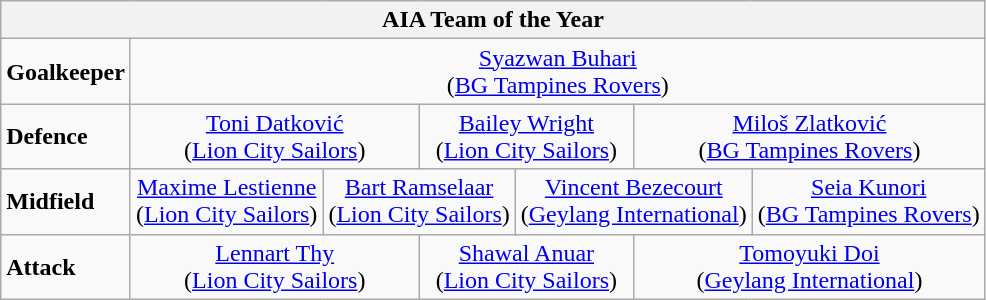<table class="wikitable">
<tr>
<th colspan="13">AIA Team of the Year</th>
</tr>
<tr>
<td><strong>Goalkeeper</strong></td>
<td colspan="12" align="center"> <a href='#'>Syazwan Buhari</a> <br> (<a href='#'>BG Tampines Rovers</a>)</td>
</tr>
<tr>
<td><strong>Defence</strong></td>
<td colspan="4" align="center"> <a href='#'>Toni Datković</a> <br> (<a href='#'>Lion City Sailors</a>)</td>
<td colspan="4" align="center"> <a href='#'>Bailey Wright</a> <br> (<a href='#'>Lion City Sailors</a>)</td>
<td colspan="4" align="center"> <a href='#'>Miloš Zlatković</a> <br> (<a href='#'>BG Tampines Rovers</a>)</td>
</tr>
<tr>
<td><strong>Midfield</strong></td>
<td colspan="3" align="center"> <a href='#'>Maxime Lestienne</a> <br> (<a href='#'>Lion City Sailors</a>)</td>
<td colspan="3" align="center"> <a href='#'>Bart Ramselaar</a> <br> (<a href='#'>Lion City Sailors</a>)</td>
<td colspan="3" align="center"> <a href='#'>Vincent Bezecourt</a> <br> (<a href='#'>Geylang International</a>)</td>
<td colspan="3" align="center"> <a href='#'>Seia Kunori</a> <br>  (<a href='#'>BG Tampines Rovers</a>)</td>
</tr>
<tr>
<td><strong>Attack</strong></td>
<td colspan="4" align="center"> <a href='#'>Lennart Thy</a> <br> (<a href='#'>Lion City Sailors</a>)</td>
<td colspan="4" align="center"> <a href='#'>Shawal Anuar</a> <br> (<a href='#'>Lion City Sailors</a>)</td>
<td colspan="4" align="center"> <a href='#'>Tomoyuki Doi</a> <br> (<a href='#'>Geylang International</a>)</td>
</tr>
</table>
